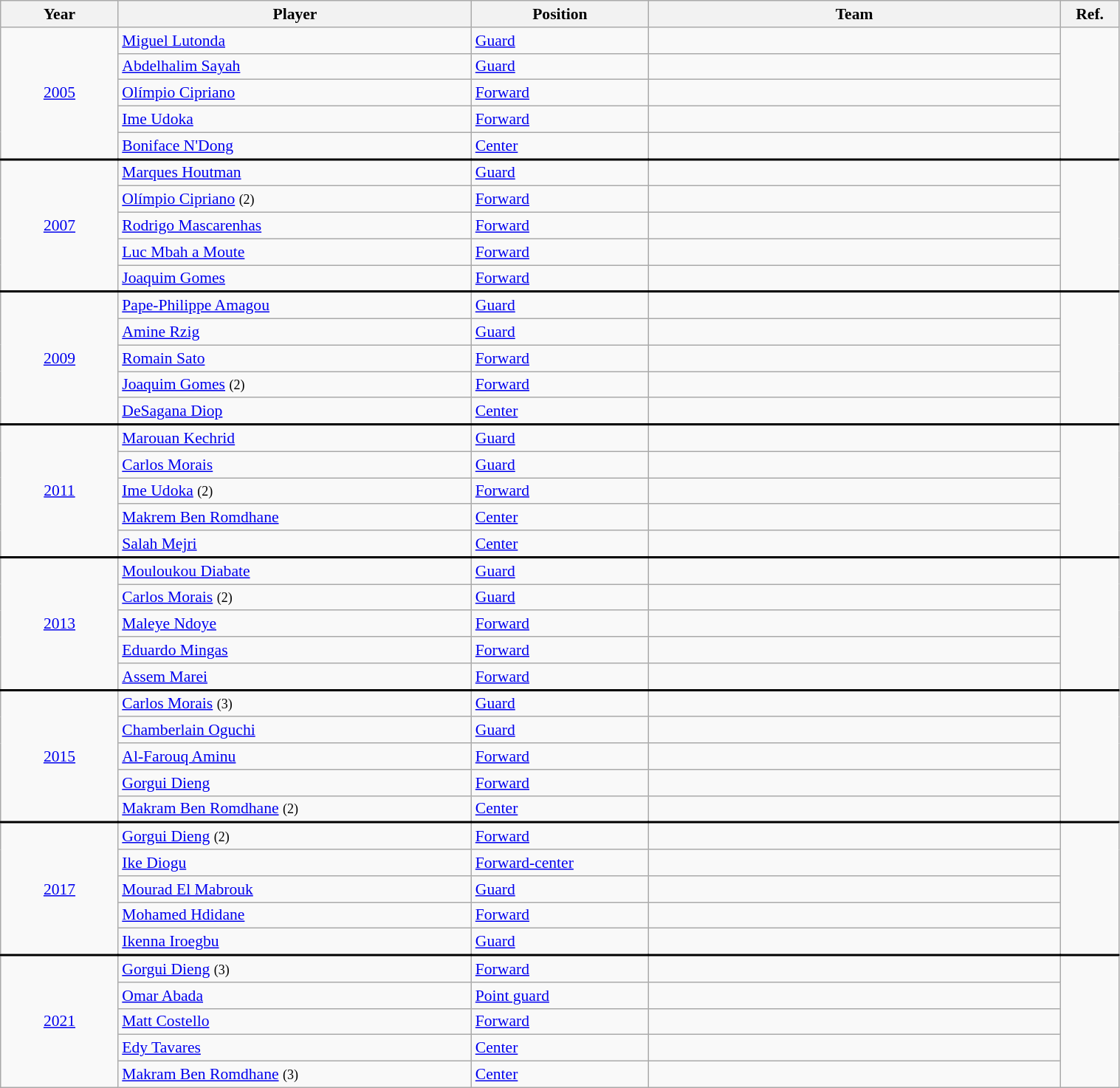<table class="wikitable" style="width: 80%; text-align:center; font-size:90%">
<tr>
<th width=10%>Year</th>
<th width=30%>Player</th>
<th width=15%>Position</th>
<th width=35%>Team</th>
<th width=5%>Ref.</th>
</tr>
<tr>
<td rowspan=5><a href='#'>2005</a></td>
<td align=left><a href='#'>Miguel Lutonda</a></td>
<td align=left><a href='#'>Guard</a></td>
<td align=left></td>
<td rowspan=5></td>
</tr>
<tr>
<td align=left><a href='#'>Abdelhalim Sayah</a></td>
<td align=left><a href='#'>Guard</a></td>
<td align=left></td>
</tr>
<tr>
<td align=left><a href='#'>Olímpio Cipriano</a></td>
<td align=left><a href='#'>Forward</a></td>
<td align=left></td>
</tr>
<tr>
<td align=left><a href='#'>Ime Udoka</a></td>
<td align=left><a href='#'>Forward</a></td>
<td align=left></td>
</tr>
<tr>
<td align=left><a href='#'>Boniface N'Dong</a></td>
<td align=left><a href='#'>Center</a></td>
<td align=left></td>
</tr>
<tr style = "border-top:2px solid black;">
<td rowspan=5><a href='#'>2007</a></td>
<td align=left><a href='#'>Marques Houtman</a></td>
<td align=left><a href='#'>Guard</a></td>
<td align=left></td>
<td rowspan=5></td>
</tr>
<tr>
<td align=left><a href='#'>Olímpio Cipriano</a> <small>(2)</small></td>
<td align=left><a href='#'>Forward</a></td>
<td align=left></td>
</tr>
<tr>
<td align=left><a href='#'>Rodrigo Mascarenhas</a></td>
<td align=left><a href='#'>Forward</a></td>
<td align=left></td>
</tr>
<tr>
<td align=left><a href='#'>Luc Mbah a Moute</a></td>
<td align=left><a href='#'>Forward</a></td>
<td align=left></td>
</tr>
<tr>
<td align=left><a href='#'>Joaquim Gomes</a></td>
<td align=left><a href='#'>Forward</a></td>
<td align=left></td>
</tr>
<tr style = "border-top:2px solid black;">
<td rowspan=5><a href='#'>2009</a></td>
<td align=left><a href='#'>Pape-Philippe Amagou</a></td>
<td align=left><a href='#'>Guard</a></td>
<td align=left></td>
<td rowspan=5></td>
</tr>
<tr>
<td align=left><a href='#'>Amine Rzig</a></td>
<td align=left><a href='#'>Guard</a></td>
<td align=left></td>
</tr>
<tr>
<td align=left><a href='#'>Romain Sato</a></td>
<td align=left><a href='#'>Forward</a></td>
<td align=left></td>
</tr>
<tr>
<td align=left><a href='#'>Joaquim Gomes</a> <small>(2)</small></td>
<td align=left><a href='#'>Forward</a></td>
<td align=left></td>
</tr>
<tr>
<td align=left><a href='#'>DeSagana Diop</a></td>
<td align=left><a href='#'>Center</a></td>
<td align=left></td>
</tr>
<tr style = "border-top:2px solid black;">
<td rowspan=5><a href='#'>2011</a></td>
<td align=left><a href='#'>Marouan Kechrid</a></td>
<td align=left><a href='#'>Guard</a></td>
<td align=left></td>
<td rowspan=5></td>
</tr>
<tr>
<td align=left><a href='#'>Carlos Morais</a></td>
<td align=left><a href='#'>Guard</a></td>
<td align=left></td>
</tr>
<tr>
<td align=left><a href='#'>Ime Udoka</a> <small>(2)</small></td>
<td align=left><a href='#'>Forward</a></td>
<td align=left></td>
</tr>
<tr>
<td align=left><a href='#'>Makrem Ben Romdhane</a></td>
<td align=left><a href='#'>Center</a></td>
<td align=left></td>
</tr>
<tr>
<td align=left><a href='#'>Salah Mejri</a></td>
<td align=left><a href='#'>Center</a></td>
<td align=left></td>
</tr>
<tr style = "border-top:2px solid black;">
<td rowspan=5><a href='#'>2013</a></td>
<td align=left><a href='#'>Mouloukou Diabate</a></td>
<td align=left><a href='#'>Guard</a></td>
<td align=left></td>
<td rowspan=5></td>
</tr>
<tr>
<td align=left><a href='#'>Carlos Morais</a> <small>(2)</small></td>
<td align=left><a href='#'>Guard</a></td>
<td align=left></td>
</tr>
<tr>
<td align=left><a href='#'>Maleye Ndoye</a></td>
<td align=left><a href='#'>Forward</a></td>
<td align=left></td>
</tr>
<tr>
<td align=left><a href='#'>Eduardo Mingas</a></td>
<td align=left><a href='#'>Forward</a></td>
<td align=left></td>
</tr>
<tr>
<td align=left><a href='#'>Assem Marei</a></td>
<td align=left><a href='#'>Forward</a></td>
<td align=left></td>
</tr>
<tr style = "border-top:2px solid black;">
<td rowspan=5><a href='#'>2015</a></td>
<td align=left><a href='#'>Carlos Morais</a> <small>(3)</small></td>
<td align=left><a href='#'>Guard</a></td>
<td align=left></td>
<td rowspan=5></td>
</tr>
<tr>
<td align=left><a href='#'>Chamberlain Oguchi</a></td>
<td align=left><a href='#'>Guard</a></td>
<td align=left></td>
</tr>
<tr>
<td align=left><a href='#'>Al-Farouq Aminu</a></td>
<td align=left><a href='#'>Forward</a></td>
<td align=left></td>
</tr>
<tr>
<td align=left><a href='#'>Gorgui Dieng</a></td>
<td align=left><a href='#'>Forward</a></td>
<td align=left></td>
</tr>
<tr>
<td align=left><a href='#'>Makram Ben Romdhane</a> <small>(2)</small></td>
<td align=left><a href='#'>Center</a></td>
<td align=left></td>
</tr>
<tr style = "border-top:2px solid black;">
<td rowspan=5><a href='#'>2017</a></td>
<td align=left><a href='#'>Gorgui Dieng</a> <small>(2)</small></td>
<td align=left><a href='#'>Forward</a></td>
<td align=left></td>
<td rowspan=5></td>
</tr>
<tr>
<td align=left><a href='#'>Ike Diogu</a></td>
<td align=left><a href='#'>Forward-center</a></td>
<td align=left></td>
</tr>
<tr>
<td align=left><a href='#'>Mourad El Mabrouk</a></td>
<td align=left><a href='#'>Guard</a></td>
<td align=left></td>
</tr>
<tr>
<td align=left><a href='#'>Mohamed Hdidane</a></td>
<td align=left><a href='#'>Forward</a></td>
<td align=left></td>
</tr>
<tr>
<td align=left><a href='#'>Ikenna Iroegbu</a></td>
<td align=left><a href='#'>Guard</a></td>
<td align=left></td>
</tr>
<tr style = "border-top:2px solid black;">
<td rowspan=5><a href='#'>2021</a></td>
<td align=left><a href='#'>Gorgui Dieng</a> <small>(3)</small></td>
<td align=left><a href='#'>Forward</a></td>
<td align=left></td>
<td rowspan=5></td>
</tr>
<tr>
<td align=left><a href='#'>Omar Abada</a></td>
<td align=left><a href='#'>Point guard</a></td>
<td align=left></td>
</tr>
<tr>
<td align=left><a href='#'>Matt Costello</a></td>
<td align=left><a href='#'>Forward</a></td>
<td align=left></td>
</tr>
<tr>
<td align=left><a href='#'>Edy Tavares</a></td>
<td align=left><a href='#'>Center</a></td>
<td align=left></td>
</tr>
<tr>
<td align=left><a href='#'>Makram Ben Romdhane</a> <small>(3)</small></td>
<td align=left><a href='#'>Center</a></td>
<td align=left></td>
</tr>
</table>
